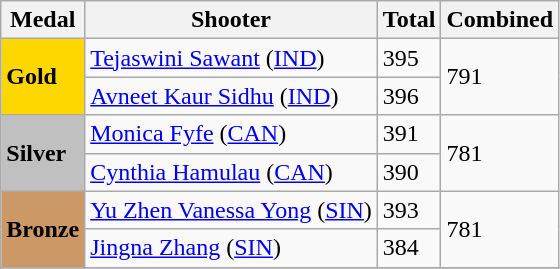<table class="wikitable">
<tr>
<th>Medal</th>
<th>Shooter</th>
<th>Total</th>
<th>Combined</th>
</tr>
<tr>
<td rowspan="2" bgcolor="gold"><strong>Gold</strong></td>
<td> <a href='#'>Tejaswini Sawant</a> (<a href='#'>IND</a>)</td>
<td>395</td>
<td rowspan="2">791</td>
</tr>
<tr>
<td> <a href='#'>Avneet Kaur Sidhu</a> (<a href='#'>IND</a>)</td>
<td>396</td>
</tr>
<tr>
<td rowspan="2" bgcolor="silver"><strong>Silver</strong></td>
<td> <a href='#'>Monica Fyfe</a> (<a href='#'>CAN</a>)</td>
<td>391</td>
<td rowspan="2">781</td>
</tr>
<tr>
<td> <a href='#'>Cynthia Hamulau</a> (<a href='#'>CAN</a>)</td>
<td>390</td>
</tr>
<tr>
<td rowspan="2" bgcolor="cc9966"><strong>Bronze</strong></td>
<td> <a href='#'>Yu Zhen Vanessa Yong</a> (<a href='#'>SIN</a>)</td>
<td>393</td>
<td rowspan="2">781</td>
</tr>
<tr>
<td> <a href='#'>Jingna Zhang</a> (<a href='#'>SIN</a>)</td>
<td>384</td>
</tr>
<tr>
</tr>
</table>
